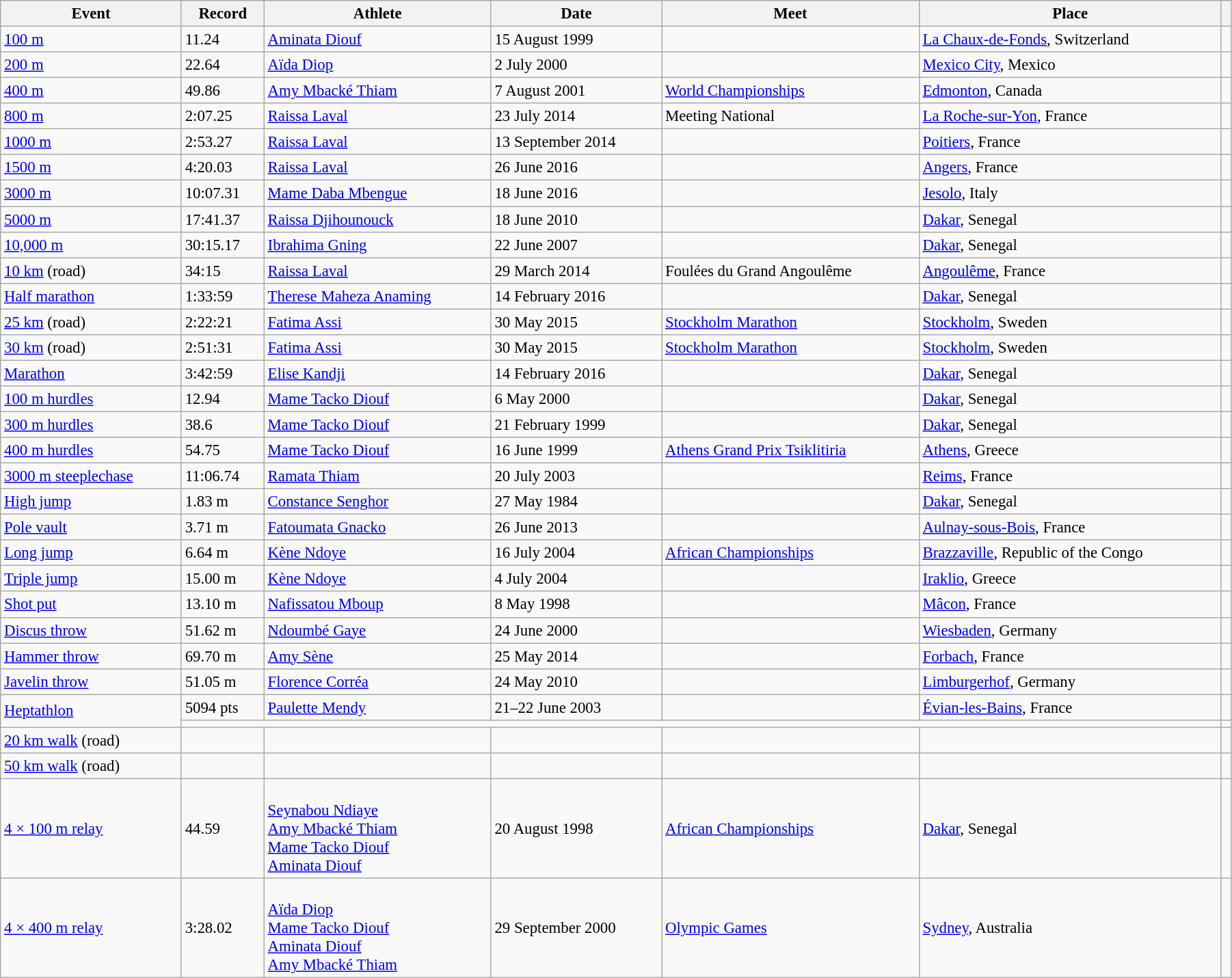<table class="wikitable" style="font-size:95%; width: 95%;">
<tr>
<th>Event</th>
<th>Record</th>
<th>Athlete</th>
<th>Date</th>
<th>Meet</th>
<th>Place</th>
<th></th>
</tr>
<tr>
<td><a href='#'>100 m</a></td>
<td>11.24 </td>
<td><a href='#'>Aminata Diouf</a></td>
<td>15 August 1999</td>
<td></td>
<td><a href='#'>La Chaux-de-Fonds</a>, Switzerland</td>
<td></td>
</tr>
<tr>
<td><a href='#'>200 m</a></td>
<td>22.64 </td>
<td><a href='#'>Aïda Diop</a></td>
<td>2 July 2000</td>
<td></td>
<td><a href='#'>Mexico City</a>, Mexico</td>
<td></td>
</tr>
<tr>
<td><a href='#'>400 m</a></td>
<td>49.86</td>
<td><a href='#'>Amy Mbacké Thiam</a></td>
<td>7 August 2001</td>
<td><a href='#'>World Championships</a></td>
<td><a href='#'>Edmonton</a>, Canada</td>
<td></td>
</tr>
<tr>
<td><a href='#'>800 m</a></td>
<td>2:07.25</td>
<td><a href='#'>Raissa Laval</a></td>
<td>23 July 2014</td>
<td>Meeting National</td>
<td><a href='#'>La Roche-sur-Yon</a>, France</td>
<td></td>
</tr>
<tr>
<td><a href='#'>1000 m</a></td>
<td>2:53.27</td>
<td><a href='#'>Raissa Laval</a></td>
<td>13 September 2014</td>
<td></td>
<td><a href='#'>Poitiers</a>, France</td>
<td></td>
</tr>
<tr>
<td><a href='#'>1500 m</a></td>
<td>4:20.03</td>
<td><a href='#'>Raissa Laval</a></td>
<td>26 June 2016</td>
<td></td>
<td><a href='#'>Angers</a>, France</td>
<td></td>
</tr>
<tr>
<td><a href='#'>3000 m</a></td>
<td>10:07.31</td>
<td><a href='#'>Mame Daba Mbengue</a></td>
<td>18 June 2016</td>
<td></td>
<td><a href='#'>Jesolo</a>, Italy</td>
<td></td>
</tr>
<tr>
<td><a href='#'>5000 m</a></td>
<td>17:41.37</td>
<td><a href='#'>Raissa Djihounouck</a></td>
<td>18 June 2010</td>
<td></td>
<td><a href='#'>Dakar</a>, Senegal</td>
<td></td>
</tr>
<tr>
<td><a href='#'>10,000 m</a></td>
<td>30:15.17</td>
<td><a href='#'>Ibrahima Gning</a></td>
<td>22 June 2007</td>
<td></td>
<td><a href='#'>Dakar</a>, Senegal</td>
<td></td>
</tr>
<tr>
<td><a href='#'>10 km</a> (road)</td>
<td>34:15</td>
<td><a href='#'>Raissa Laval</a></td>
<td>29 March 2014</td>
<td>Foulées du Grand Angoulême</td>
<td><a href='#'>Angoulême</a>, France</td>
<td></td>
</tr>
<tr>
<td><a href='#'>Half marathon</a></td>
<td>1:33:59</td>
<td><a href='#'>Therese Maheza Anaming</a></td>
<td>14 February 2016</td>
<td></td>
<td><a href='#'>Dakar</a>, Senegal</td>
<td></td>
</tr>
<tr>
<td><a href='#'>25 km</a> (road)</td>
<td>2:22:21</td>
<td><a href='#'>Fatima Assi</a></td>
<td>30 May 2015</td>
<td><a href='#'>Stockholm Marathon</a></td>
<td><a href='#'>Stockholm</a>, Sweden</td>
<td></td>
</tr>
<tr>
<td><a href='#'>30 km</a> (road)</td>
<td>2:51:31</td>
<td><a href='#'>Fatima Assi</a></td>
<td>30 May 2015</td>
<td><a href='#'>Stockholm Marathon</a></td>
<td><a href='#'>Stockholm</a>, Sweden</td>
<td></td>
</tr>
<tr>
<td><a href='#'>Marathon</a></td>
<td>3:42:59</td>
<td><a href='#'>Elise Kandji</a></td>
<td>14 February 2016</td>
<td></td>
<td><a href='#'>Dakar</a>, Senegal</td>
<td></td>
</tr>
<tr>
<td><a href='#'>100 m hurdles</a></td>
<td>12.94 </td>
<td><a href='#'>Mame Tacko Diouf</a></td>
<td>6 May 2000</td>
<td></td>
<td><a href='#'>Dakar</a>, Senegal</td>
<td></td>
</tr>
<tr>
<td><a href='#'>300 m hurdles</a></td>
<td>38.6 </td>
<td><a href='#'>Mame Tacko Diouf</a></td>
<td>21 February 1999</td>
<td></td>
<td><a href='#'>Dakar</a>, Senegal</td>
<td></td>
</tr>
<tr>
<td><a href='#'>400 m hurdles</a></td>
<td>54.75</td>
<td><a href='#'>Mame Tacko Diouf</a></td>
<td>16 June 1999</td>
<td><a href='#'>Athens Grand Prix Tsiklitiria</a></td>
<td><a href='#'>Athens</a>, Greece</td>
<td></td>
</tr>
<tr>
<td><a href='#'>3000 m steeplechase</a></td>
<td>11:06.74</td>
<td><a href='#'>Ramata Thiam</a></td>
<td>20 July 2003</td>
<td></td>
<td><a href='#'>Reims</a>, France</td>
<td></td>
</tr>
<tr>
<td><a href='#'>High jump</a></td>
<td>1.83 m</td>
<td><a href='#'>Constance Senghor</a></td>
<td>27 May 1984</td>
<td></td>
<td><a href='#'>Dakar</a>, Senegal</td>
<td></td>
</tr>
<tr>
<td><a href='#'>Pole vault</a></td>
<td>3.71 m</td>
<td><a href='#'>Fatoumata Gnacko</a></td>
<td>26 June 2013</td>
<td></td>
<td><a href='#'>Aulnay-sous-Bois</a>, France</td>
<td></td>
</tr>
<tr>
<td><a href='#'>Long jump</a></td>
<td>6.64 m </td>
<td><a href='#'>Kène Ndoye</a></td>
<td>16 July 2004</td>
<td><a href='#'>African Championships</a></td>
<td><a href='#'>Brazzaville</a>, Republic of the Congo</td>
<td></td>
</tr>
<tr>
<td><a href='#'>Triple jump</a></td>
<td>15.00 m </td>
<td><a href='#'>Kène Ndoye</a></td>
<td>4 July 2004</td>
<td></td>
<td><a href='#'>Iraklio</a>, Greece</td>
<td></td>
</tr>
<tr>
<td><a href='#'>Shot put</a></td>
<td>13.10 m</td>
<td><a href='#'>Nafissatou Mboup</a></td>
<td>8 May 1998</td>
<td></td>
<td><a href='#'>Mâcon</a>, France</td>
<td></td>
</tr>
<tr>
<td><a href='#'>Discus throw</a></td>
<td>51.62 m</td>
<td><a href='#'>Ndoumbé Gaye</a></td>
<td>24 June 2000</td>
<td></td>
<td><a href='#'>Wiesbaden</a>, Germany</td>
<td></td>
</tr>
<tr>
<td><a href='#'>Hammer throw</a></td>
<td>69.70 m</td>
<td><a href='#'>Amy Sène</a></td>
<td>25 May 2014</td>
<td></td>
<td><a href='#'>Forbach</a>, France</td>
<td></td>
</tr>
<tr>
<td><a href='#'>Javelin throw</a></td>
<td>51.05 m</td>
<td><a href='#'>Florence Corréa</a></td>
<td>24 May 2010</td>
<td></td>
<td><a href='#'>Limburgerhof</a>, Germany</td>
<td></td>
</tr>
<tr>
<td rowspan=2><a href='#'>Heptathlon</a></td>
<td>5094 pts</td>
<td><a href='#'>Paulette Mendy</a></td>
<td>21–22 June 2003</td>
<td></td>
<td><a href='#'>Évian-les-Bains</a>, France</td>
<td></td>
</tr>
<tr>
<td colspan=5></td>
<td></td>
</tr>
<tr>
<td><a href='#'>20 km walk</a> (road)</td>
<td></td>
<td></td>
<td></td>
<td></td>
<td></td>
<td></td>
</tr>
<tr>
<td><a href='#'>50 km walk</a> (road)</td>
<td></td>
<td></td>
<td></td>
<td></td>
<td></td>
<td></td>
</tr>
<tr>
<td><a href='#'>4 × 100 m relay</a></td>
<td>44.59</td>
<td><br><a href='#'>Seynabou Ndiaye</a><br><a href='#'>Amy Mbacké Thiam</a><br><a href='#'>Mame Tacko Diouf</a><br><a href='#'>Aminata Diouf</a></td>
<td>20 August 1998</td>
<td><a href='#'>African Championships</a></td>
<td><a href='#'>Dakar</a>, Senegal</td>
<td></td>
</tr>
<tr>
<td><a href='#'>4 × 400 m relay</a></td>
<td>3:28.02</td>
<td><br><a href='#'>Aïda Diop</a><br><a href='#'>Mame Tacko Diouf</a><br><a href='#'>Aminata Diouf</a><br><a href='#'>Amy Mbacké Thiam</a></td>
<td>29 September 2000</td>
<td><a href='#'>Olympic Games</a></td>
<td><a href='#'>Sydney</a>, Australia</td>
<td></td>
</tr>
</table>
